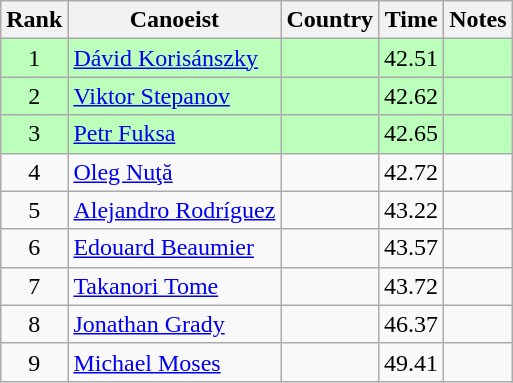<table class="wikitable" style="text-align:center">
<tr>
<th>Rank</th>
<th>Canoeist</th>
<th>Country</th>
<th>Time</th>
<th>Notes</th>
</tr>
<tr bgcolor=bbffbb>
<td>1</td>
<td align="left"><a href='#'>Dávid Korisánszky</a></td>
<td align="left"></td>
<td>42.51</td>
<td></td>
</tr>
<tr bgcolor=bbffbb>
<td>2</td>
<td align="left"><a href='#'>Viktor Stepanov</a></td>
<td align="left"></td>
<td>42.62</td>
<td></td>
</tr>
<tr bgcolor=bbffbb>
<td>3</td>
<td align="left"><a href='#'>Petr Fuksa</a></td>
<td align="left"></td>
<td>42.65</td>
<td></td>
</tr>
<tr>
<td>4</td>
<td align="left"><a href='#'>Oleg Nuţă</a></td>
<td align="left"></td>
<td>42.72</td>
<td></td>
</tr>
<tr>
<td>5</td>
<td align="left"><a href='#'>Alejandro Rodríguez</a></td>
<td align="left"></td>
<td>43.22</td>
<td></td>
</tr>
<tr>
<td>6</td>
<td align="left"><a href='#'>Edouard Beaumier</a></td>
<td align="left"></td>
<td>43.57</td>
<td></td>
</tr>
<tr>
<td>7</td>
<td align="left"><a href='#'>Takanori Tome</a></td>
<td align="left"></td>
<td>43.72</td>
<td></td>
</tr>
<tr>
<td>8</td>
<td align="left"><a href='#'>Jonathan Grady</a></td>
<td align="left"></td>
<td>46.37</td>
<td></td>
</tr>
<tr>
<td>9</td>
<td align="left"><a href='#'>Michael Moses</a></td>
<td align="left"></td>
<td>49.41</td>
<td></td>
</tr>
</table>
